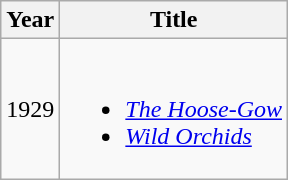<table class="wikitable sortable">
<tr>
<th>Year</th>
<th>Title</th>
</tr>
<tr>
<td>1929</td>
<td><br><ul><li><em><a href='#'>The Hoose-Gow</a></em></li><li><em><a href='#'>Wild Orchids</a></em></li></ul></td>
</tr>
</table>
